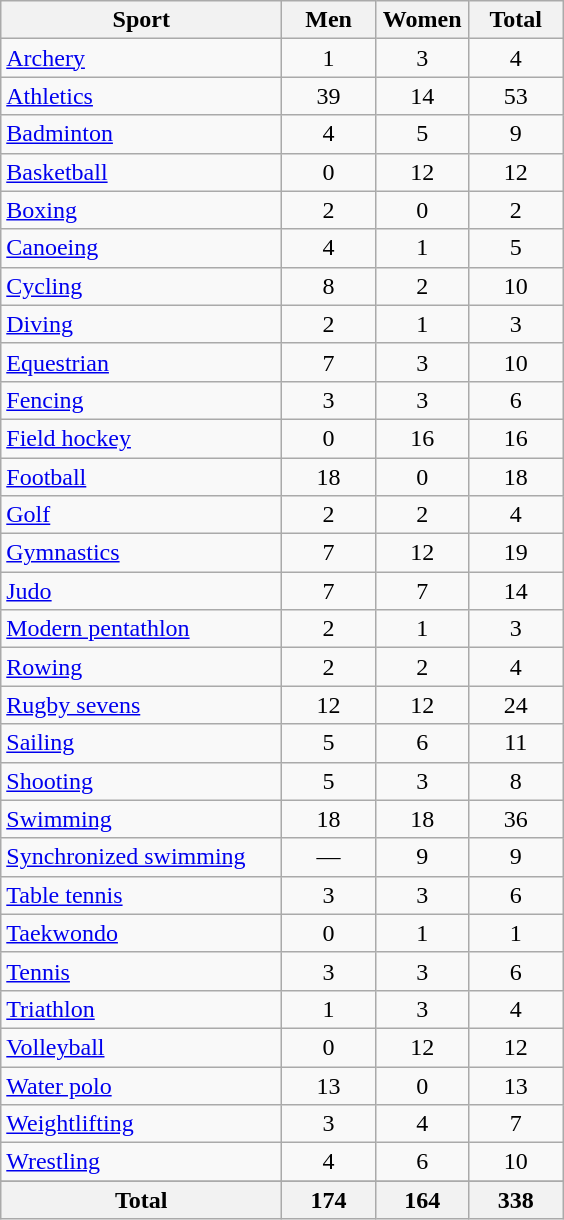<table class="wikitable sortable" style="text-align:center;">
<tr>
<th width=180>Sport</th>
<th width=55>Men</th>
<th width=55>Women</th>
<th width=55>Total</th>
</tr>
<tr>
<td align=left><a href='#'>Archery</a></td>
<td>1</td>
<td>3</td>
<td>4</td>
</tr>
<tr>
<td align=left><a href='#'>Athletics</a></td>
<td>39</td>
<td>14</td>
<td>53</td>
</tr>
<tr>
<td align=left><a href='#'>Badminton</a></td>
<td>4</td>
<td>5</td>
<td>9</td>
</tr>
<tr>
<td align=left><a href='#'>Basketball</a></td>
<td>0</td>
<td>12</td>
<td>12</td>
</tr>
<tr>
<td align=left><a href='#'>Boxing</a></td>
<td>2</td>
<td>0</td>
<td>2</td>
</tr>
<tr>
<td align=left><a href='#'>Canoeing</a></td>
<td>4</td>
<td>1</td>
<td>5</td>
</tr>
<tr>
<td align=left><a href='#'>Cycling</a></td>
<td>8</td>
<td>2</td>
<td>10</td>
</tr>
<tr>
<td align=left><a href='#'>Diving</a></td>
<td>2</td>
<td>1</td>
<td>3</td>
</tr>
<tr>
<td align=left><a href='#'>Equestrian</a></td>
<td>7</td>
<td>3</td>
<td>10</td>
</tr>
<tr>
<td align=left><a href='#'>Fencing</a></td>
<td>3</td>
<td>3</td>
<td>6</td>
</tr>
<tr>
<td align=left><a href='#'>Field hockey</a></td>
<td>0</td>
<td>16</td>
<td>16</td>
</tr>
<tr>
<td align=left><a href='#'>Football</a></td>
<td>18</td>
<td>0</td>
<td>18</td>
</tr>
<tr>
<td align=left><a href='#'>Golf</a></td>
<td>2</td>
<td>2</td>
<td>4</td>
</tr>
<tr>
<td align=left><a href='#'>Gymnastics</a></td>
<td>7</td>
<td>12</td>
<td>19</td>
</tr>
<tr>
<td align=left><a href='#'>Judo</a></td>
<td>7</td>
<td>7</td>
<td>14</td>
</tr>
<tr>
<td align=left><a href='#'>Modern pentathlon</a></td>
<td>2</td>
<td>1</td>
<td>3</td>
</tr>
<tr>
<td align=left><a href='#'>Rowing</a></td>
<td>2</td>
<td>2</td>
<td>4</td>
</tr>
<tr>
<td align=left><a href='#'>Rugby sevens</a></td>
<td>12</td>
<td>12</td>
<td>24</td>
</tr>
<tr>
<td align=left><a href='#'>Sailing</a></td>
<td>5</td>
<td>6</td>
<td>11</td>
</tr>
<tr>
<td align=left><a href='#'>Shooting</a></td>
<td>5</td>
<td>3</td>
<td>8</td>
</tr>
<tr>
<td align=left><a href='#'>Swimming</a></td>
<td>18</td>
<td>18</td>
<td>36</td>
</tr>
<tr>
<td align=left><a href='#'>Synchronized swimming</a></td>
<td>—</td>
<td>9</td>
<td>9</td>
</tr>
<tr>
<td align=left><a href='#'>Table tennis</a></td>
<td>3</td>
<td>3</td>
<td>6</td>
</tr>
<tr>
<td align=left><a href='#'>Taekwondo</a></td>
<td>0</td>
<td>1</td>
<td>1</td>
</tr>
<tr>
<td align=left><a href='#'>Tennis</a></td>
<td>3</td>
<td>3</td>
<td>6</td>
</tr>
<tr>
<td align=left><a href='#'>Triathlon</a></td>
<td>1</td>
<td>3</td>
<td>4</td>
</tr>
<tr>
<td align=left><a href='#'>Volleyball</a></td>
<td>0</td>
<td>12</td>
<td>12</td>
</tr>
<tr>
<td align=left><a href='#'>Water polo</a></td>
<td>13</td>
<td>0</td>
<td>13</td>
</tr>
<tr>
<td align=left><a href='#'>Weightlifting</a></td>
<td>3</td>
<td>4</td>
<td>7</td>
</tr>
<tr>
<td align=left><a href='#'>Wrestling</a></td>
<td>4</td>
<td>6</td>
<td>10</td>
</tr>
<tr>
</tr>
<tr class="sortbottom">
<th>Total</th>
<th>174</th>
<th>164</th>
<th>338</th>
</tr>
</table>
